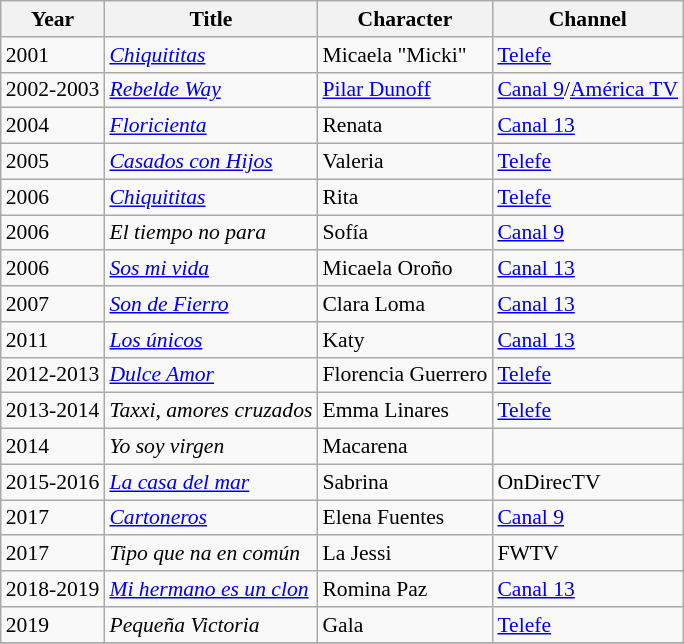<table class="wikitable" style="font-size: 90%;">
<tr>
<th>Year</th>
<th>Title</th>
<th>Character</th>
<th>Channel</th>
</tr>
<tr>
<td>2001</td>
<td><em><a href='#'>Chiquititas</a></em></td>
<td>Micaela "Micki"</td>
<td><a href='#'>Telefe</a></td>
</tr>
<tr>
<td>2002-2003</td>
<td><em><a href='#'>Rebelde Way</a></em></td>
<td><a href='#'>Pilar Dunoff</a></td>
<td><a href='#'>Canal 9</a>/<a href='#'>América TV</a></td>
</tr>
<tr>
<td>2004</td>
<td><em><a href='#'>Floricienta</a></em></td>
<td>Renata</td>
<td><a href='#'>Canal 13</a></td>
</tr>
<tr>
<td>2005</td>
<td><a href='#'><em>Casados con Hijos</em></a></td>
<td>Valeria</td>
<td><a href='#'>Telefe</a></td>
</tr>
<tr>
<td>2006</td>
<td><em><a href='#'>Chiquititas</a></em></td>
<td>Rita</td>
<td><a href='#'>Telefe</a></td>
</tr>
<tr>
<td>2006</td>
<td><em>El tiempo no para</em></td>
<td>Sofía</td>
<td><a href='#'>Canal 9</a></td>
</tr>
<tr>
<td>2006</td>
<td><em><a href='#'>Sos mi vida</a></em></td>
<td>Micaela Oroño</td>
<td><a href='#'>Canal 13</a></td>
</tr>
<tr>
<td>2007</td>
<td><em><a href='#'>Son de Fierro</a></em></td>
<td>Clara Loma</td>
<td><a href='#'>Canal 13</a></td>
</tr>
<tr>
<td>2011</td>
<td><em><a href='#'>Los únicos</a></em></td>
<td>Katy</td>
<td><a href='#'>Canal 13</a></td>
</tr>
<tr>
<td>2012-2013</td>
<td><em><a href='#'>Dulce Amor</a></em></td>
<td>Florencia Guerrero</td>
<td><a href='#'>Telefe</a></td>
</tr>
<tr>
<td>2013-2014</td>
<td><em>Taxxi, amores cruzados</em></td>
<td>Emma Linares</td>
<td><a href='#'>Telefe</a></td>
</tr>
<tr>
<td>2014</td>
<td><em>Yo soy virgen</em></td>
<td>Macarena</td>
<td></td>
</tr>
<tr>
<td>2015-2016</td>
<td><em><a href='#'>La casa del mar</a></em></td>
<td>Sabrina</td>
<td>OnDirecTV</td>
</tr>
<tr>
<td>2017</td>
<td><em><a href='#'>Cartoneros</a></em></td>
<td>Elena Fuentes</td>
<td><a href='#'>Canal 9</a></td>
</tr>
<tr>
<td>2017</td>
<td><em>Tipo que na en común</em></td>
<td>La Jessi</td>
<td>FWTV</td>
</tr>
<tr>
<td>2018-2019</td>
<td><em><a href='#'>Mi hermano es un clon</a></em></td>
<td>Romina Paz</td>
<td><a href='#'>Canal 13</a></td>
</tr>
<tr>
<td>2019</td>
<td><em>Pequeña Victoria</em></td>
<td>Gala</td>
<td><a href='#'>Telefe</a></td>
</tr>
<tr>
</tr>
</table>
